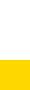<table class="toccolours" cellpadding="10" style="margin:auto;">
<tr style="background:white;">
<th><br></th>
</tr>
<tr>
<th colspan="2" style="background:gold;"></th>
</tr>
<tr>
<td></td>
</tr>
</table>
